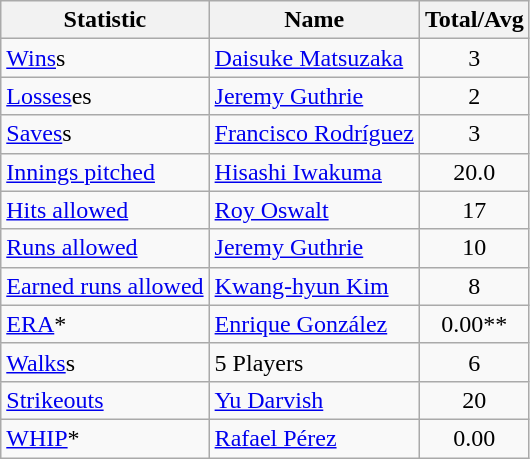<table class=wikitable>
<tr>
<th>Statistic</th>
<th>Name</th>
<th>Total/Avg</th>
</tr>
<tr>
<td><a href='#'>Wins</a>s</td>
<td> <a href='#'>Daisuke Matsuzaka</a></td>
<td align=center>3</td>
</tr>
<tr>
<td><a href='#'>Losses</a>es</td>
<td> <a href='#'>Jeremy Guthrie</a></td>
<td align=center>2</td>
</tr>
<tr>
<td><a href='#'>Saves</a>s</td>
<td> <a href='#'>Francisco Rodríguez</a></td>
<td align=center>3</td>
</tr>
<tr>
<td><a href='#'>Innings pitched</a></td>
<td> <a href='#'>Hisashi Iwakuma</a></td>
<td align=center>20.0</td>
</tr>
<tr>
<td><a href='#'>Hits allowed</a></td>
<td> <a href='#'>Roy Oswalt</a></td>
<td align=center>17</td>
</tr>
<tr>
<td><a href='#'>Runs allowed</a></td>
<td> <a href='#'>Jeremy Guthrie</a></td>
<td align=center>10</td>
</tr>
<tr>
<td><a href='#'>Earned runs allowed</a></td>
<td> <a href='#'>Kwang-hyun Kim</a></td>
<td align=center>8</td>
</tr>
<tr>
<td><a href='#'>ERA</a>*</td>
<td> <a href='#'>Enrique González</a></td>
<td align=center>0.00**</td>
</tr>
<tr>
<td><a href='#'>Walks</a>s</td>
<td>5 Players</td>
<td align=center>6</td>
</tr>
<tr>
<td><a href='#'>Strikeouts</a></td>
<td> <a href='#'>Yu Darvish</a></td>
<td align=center>20</td>
</tr>
<tr>
<td><a href='#'>WHIP</a>*</td>
<td> <a href='#'>Rafael Pérez</a></td>
<td align=center>0.00</td>
</tr>
</table>
